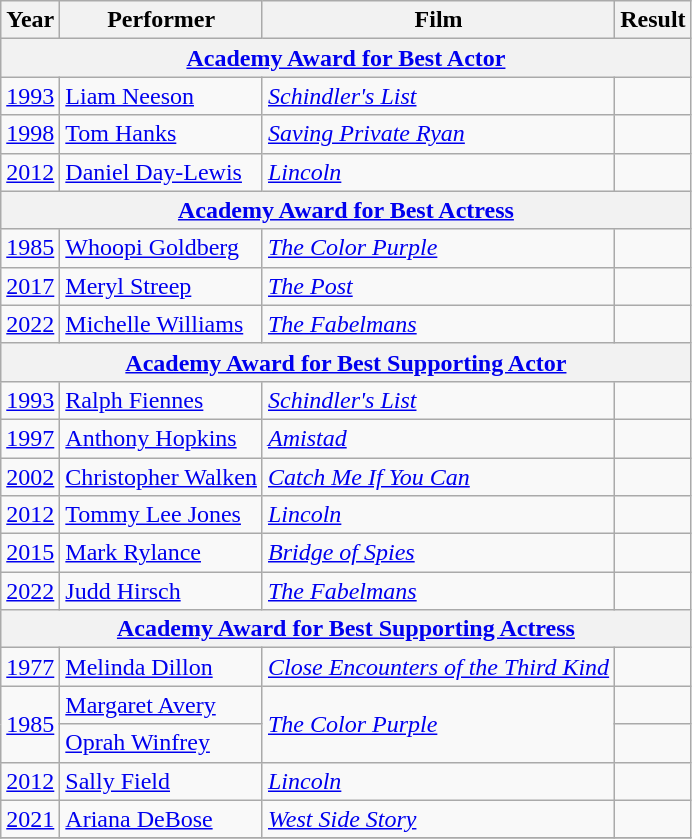<table class="wikitable">
<tr>
<th>Year</th>
<th>Performer</th>
<th>Film</th>
<th>Result</th>
</tr>
<tr>
<th colspan="4"><a href='#'>Academy Award for Best Actor</a></th>
</tr>
<tr>
<td><a href='#'>1993</a></td>
<td><a href='#'>Liam Neeson</a></td>
<td><em><a href='#'>Schindler's List</a></em></td>
<td></td>
</tr>
<tr>
<td><a href='#'>1998</a></td>
<td><a href='#'>Tom Hanks</a></td>
<td><em><a href='#'>Saving Private Ryan</a></em></td>
<td></td>
</tr>
<tr>
<td><a href='#'>2012</a></td>
<td><a href='#'>Daniel Day-Lewis</a></td>
<td><em><a href='#'>Lincoln</a></em></td>
<td></td>
</tr>
<tr>
<th colspan="4"><a href='#'>Academy Award for Best Actress</a></th>
</tr>
<tr>
<td><a href='#'>1985</a></td>
<td><a href='#'>Whoopi Goldberg</a></td>
<td><em><a href='#'>The Color Purple</a></em></td>
<td></td>
</tr>
<tr>
<td><a href='#'>2017</a></td>
<td><a href='#'>Meryl Streep</a></td>
<td><em><a href='#'>The Post</a></em></td>
<td></td>
</tr>
<tr>
<td><a href='#'>2022</a></td>
<td><a href='#'>Michelle Williams</a></td>
<td><em><a href='#'>The Fabelmans</a></em></td>
<td></td>
</tr>
<tr>
<th colspan="4"><a href='#'>Academy Award for Best Supporting Actor</a></th>
</tr>
<tr>
<td><a href='#'>1993</a></td>
<td><a href='#'>Ralph Fiennes</a></td>
<td><em><a href='#'>Schindler's List</a></em></td>
<td></td>
</tr>
<tr>
<td><a href='#'>1997</a></td>
<td><a href='#'>Anthony Hopkins</a></td>
<td><em><a href='#'>Amistad</a></em></td>
<td></td>
</tr>
<tr>
<td><a href='#'>2002</a></td>
<td><a href='#'>Christopher Walken</a></td>
<td><em><a href='#'>Catch Me If You Can</a></em></td>
<td></td>
</tr>
<tr>
<td><a href='#'>2012</a></td>
<td><a href='#'>Tommy Lee Jones</a></td>
<td><em><a href='#'>Lincoln</a></em></td>
<td></td>
</tr>
<tr>
<td><a href='#'>2015</a></td>
<td><a href='#'>Mark Rylance</a></td>
<td><em><a href='#'>Bridge of Spies</a></em></td>
<td></td>
</tr>
<tr>
<td><a href='#'>2022</a></td>
<td><a href='#'>Judd Hirsch</a></td>
<td><em><a href='#'>The Fabelmans</a></em></td>
<td></td>
</tr>
<tr>
<th colspan="4"><a href='#'>Academy Award for Best Supporting Actress</a></th>
</tr>
<tr>
<td><a href='#'>1977</a></td>
<td><a href='#'>Melinda Dillon</a></td>
<td><em><a href='#'>Close Encounters of the Third Kind</a></em></td>
<td></td>
</tr>
<tr>
<td rowspan="2"><a href='#'>1985</a></td>
<td><a href='#'>Margaret Avery</a></td>
<td rowspan="2"><em><a href='#'>The Color Purple</a></em></td>
<td></td>
</tr>
<tr>
<td><a href='#'>Oprah Winfrey</a></td>
<td></td>
</tr>
<tr>
<td><a href='#'>2012</a></td>
<td><a href='#'>Sally Field</a></td>
<td><em><a href='#'>Lincoln</a></em></td>
<td></td>
</tr>
<tr>
<td><a href='#'>2021</a></td>
<td><a href='#'>Ariana DeBose</a></td>
<td><em><a href='#'>West Side Story</a></em></td>
<td></td>
</tr>
<tr>
</tr>
</table>
